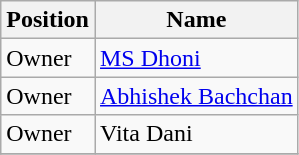<table class="wikitable">
<tr>
<th>Position</th>
<th>Name</th>
</tr>
<tr>
<td>Owner</td>
<td> <a href='#'>MS Dhoni</a></td>
</tr>
<tr>
<td>Owner</td>
<td> <a href='#'>Abhishek Bachchan</a></td>
</tr>
<tr>
<td>Owner</td>
<td> Vita Dani</td>
</tr>
<tr>
</tr>
</table>
